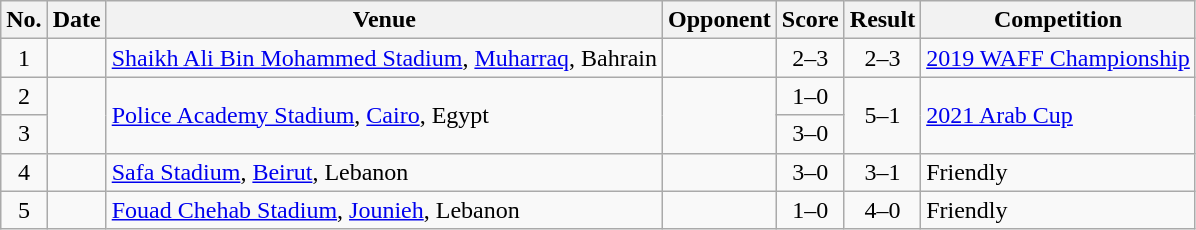<table class="wikitable sortable">
<tr>
<th scope="col">No.</th>
<th scope="col">Date</th>
<th scope="col">Venue</th>
<th scope="col">Opponent</th>
<th scope="col">Score</th>
<th scope="col">Result</th>
<th scope="col">Competition</th>
</tr>
<tr>
<td align="center">1</td>
<td></td>
<td><a href='#'>Shaikh Ali Bin Mohammed Stadium</a>, <a href='#'>Muharraq</a>, Bahrain</td>
<td></td>
<td align="center">2–3</td>
<td align="center">2–3</td>
<td><a href='#'>2019 WAFF Championship</a></td>
</tr>
<tr>
<td align="center">2</td>
<td rowspan="2"></td>
<td rowspan="2"><a href='#'>Police Academy Stadium</a>, <a href='#'>Cairo</a>, Egypt</td>
<td rowspan="2"></td>
<td align="center">1–0</td>
<td rowspan="2" style="text-align:center">5–1</td>
<td rowspan="2"><a href='#'>2021 Arab Cup</a></td>
</tr>
<tr>
<td align="center">3</td>
<td align="center">3–0</td>
</tr>
<tr>
<td align="center">4</td>
<td></td>
<td><a href='#'>Safa Stadium</a>, <a href='#'>Beirut</a>, Lebanon</td>
<td></td>
<td align="center">3–0</td>
<td align="center">3–1</td>
<td>Friendly</td>
</tr>
<tr>
<td align="center">5</td>
<td></td>
<td><a href='#'>Fouad Chehab Stadium</a>, <a href='#'>Jounieh</a>, Lebanon</td>
<td></td>
<td align="center">1–0</td>
<td align="center">4–0</td>
<td>Friendly</td>
</tr>
</table>
